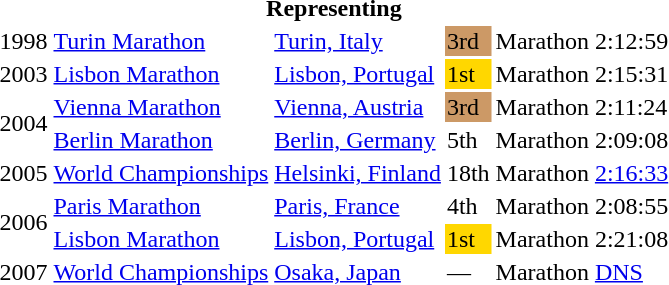<table>
<tr>
<th colspan="6">Representing </th>
</tr>
<tr>
<td>1998</td>
<td><a href='#'>Turin Marathon</a></td>
<td><a href='#'>Turin, Italy</a></td>
<td bgcolor="cc9966">3rd</td>
<td>Marathon</td>
<td>2:12:59</td>
</tr>
<tr>
<td>2003</td>
<td><a href='#'>Lisbon Marathon</a></td>
<td><a href='#'>Lisbon, Portugal</a></td>
<td bgcolor="gold">1st</td>
<td>Marathon</td>
<td>2:15:31</td>
</tr>
<tr>
<td rowspan=2>2004</td>
<td><a href='#'>Vienna Marathon</a></td>
<td><a href='#'>Vienna, Austria</a></td>
<td bgcolor="cc9966">3rd</td>
<td>Marathon</td>
<td>2:11:24</td>
</tr>
<tr>
<td><a href='#'>Berlin Marathon</a></td>
<td><a href='#'>Berlin, Germany</a></td>
<td>5th</td>
<td>Marathon</td>
<td>2:09:08</td>
</tr>
<tr>
<td>2005</td>
<td><a href='#'>World Championships</a></td>
<td><a href='#'>Helsinki, Finland</a></td>
<td>18th</td>
<td>Marathon</td>
<td><a href='#'>2:16:33</a></td>
</tr>
<tr>
<td rowspan=2>2006</td>
<td><a href='#'>Paris Marathon</a></td>
<td><a href='#'>Paris, France</a></td>
<td>4th</td>
<td>Marathon</td>
<td>2:08:55</td>
</tr>
<tr>
<td><a href='#'>Lisbon Marathon</a></td>
<td><a href='#'>Lisbon, Portugal</a></td>
<td bgcolor="gold">1st</td>
<td>Marathon</td>
<td>2:21:08</td>
</tr>
<tr>
<td>2007</td>
<td><a href='#'>World Championships</a></td>
<td><a href='#'>Osaka, Japan</a></td>
<td>—</td>
<td>Marathon</td>
<td><a href='#'>DNS</a></td>
</tr>
</table>
